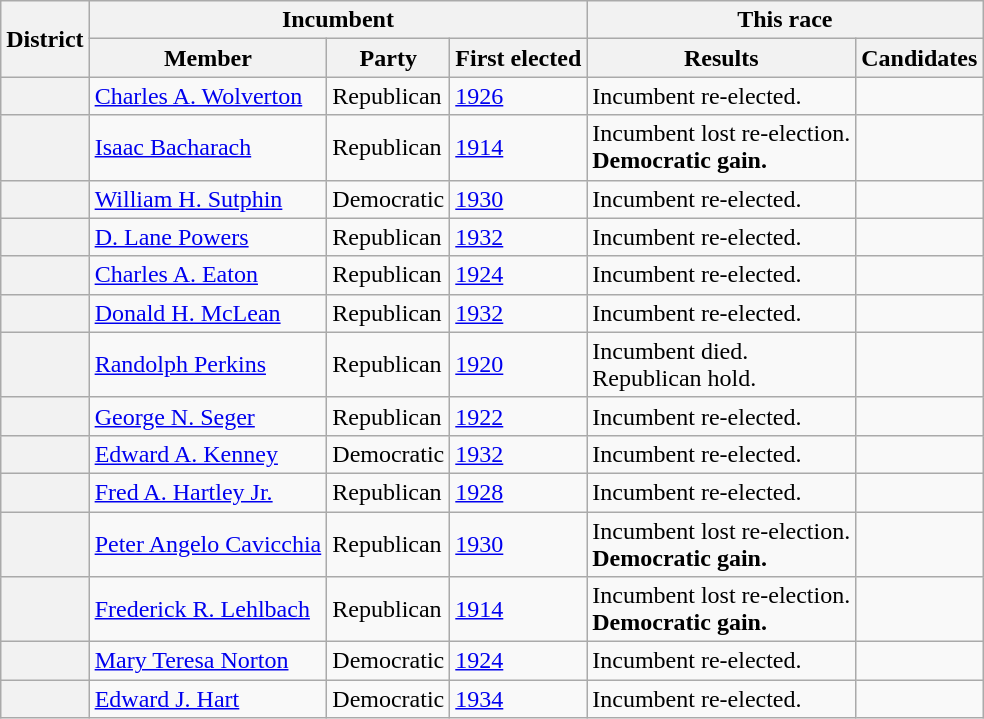<table class=wikitable>
<tr>
<th rowspan=2>District</th>
<th colspan=3>Incumbent</th>
<th colspan=2>This race</th>
</tr>
<tr>
<th>Member</th>
<th>Party</th>
<th>First elected</th>
<th>Results</th>
<th>Candidates</th>
</tr>
<tr>
<th></th>
<td><a href='#'>Charles A. Wolverton</a></td>
<td>Republican</td>
<td><a href='#'>1926</a></td>
<td>Incumbent re-elected.</td>
<td nowrap></td>
</tr>
<tr>
<th></th>
<td><a href='#'>Isaac Bacharach</a></td>
<td>Republican</td>
<td><a href='#'>1914</a></td>
<td>Incumbent lost re-election.<br><strong>Democratic gain.</strong></td>
<td nowrap></td>
</tr>
<tr>
<th></th>
<td><a href='#'>William H. Sutphin</a></td>
<td>Democratic</td>
<td><a href='#'>1930</a></td>
<td>Incumbent re-elected.</td>
<td nowrap></td>
</tr>
<tr>
<th></th>
<td><a href='#'>D. Lane Powers</a></td>
<td>Republican</td>
<td><a href='#'>1932</a></td>
<td>Incumbent re-elected.</td>
<td nowrap></td>
</tr>
<tr>
<th></th>
<td><a href='#'>Charles A. Eaton</a></td>
<td>Republican</td>
<td><a href='#'>1924</a></td>
<td>Incumbent re-elected.</td>
<td nowrap></td>
</tr>
<tr>
<th></th>
<td><a href='#'>Donald H. McLean</a></td>
<td>Republican</td>
<td><a href='#'>1932</a></td>
<td>Incumbent re-elected.</td>
<td nowrap></td>
</tr>
<tr>
<th></th>
<td><a href='#'>Randolph Perkins</a></td>
<td>Republican</td>
<td><a href='#'>1920</a></td>
<td>Incumbent died.<br>Republican hold.</td>
<td nowrap></td>
</tr>
<tr>
<th></th>
<td><a href='#'>George N. Seger</a></td>
<td>Republican</td>
<td><a href='#'>1922</a></td>
<td>Incumbent re-elected.</td>
<td nowrap></td>
</tr>
<tr>
<th></th>
<td><a href='#'>Edward A. Kenney</a></td>
<td>Democratic</td>
<td><a href='#'>1932</a></td>
<td>Incumbent re-elected.</td>
<td nowrap></td>
</tr>
<tr>
<th></th>
<td><a href='#'>Fred A. Hartley Jr.</a></td>
<td>Republican</td>
<td><a href='#'>1928</a></td>
<td>Incumbent re-elected.</td>
<td nowrap></td>
</tr>
<tr>
<th></th>
<td><a href='#'>Peter Angelo Cavicchia</a></td>
<td>Republican</td>
<td><a href='#'>1930</a></td>
<td>Incumbent lost re-election.<br><strong>Democratic gain.</strong></td>
<td nowrap></td>
</tr>
<tr>
<th></th>
<td><a href='#'>Frederick R. Lehlbach</a></td>
<td>Republican</td>
<td><a href='#'>1914</a></td>
<td>Incumbent lost re-election.<br><strong>Democratic gain.</strong></td>
<td nowrap></td>
</tr>
<tr>
<th></th>
<td><a href='#'>Mary Teresa Norton</a></td>
<td>Democratic</td>
<td><a href='#'>1924</a></td>
<td>Incumbent re-elected.</td>
<td nowrap></td>
</tr>
<tr>
<th></th>
<td><a href='#'>Edward J. Hart</a></td>
<td>Democratic</td>
<td><a href='#'>1934</a></td>
<td>Incumbent re-elected.</td>
<td nowrap></td>
</tr>
</table>
